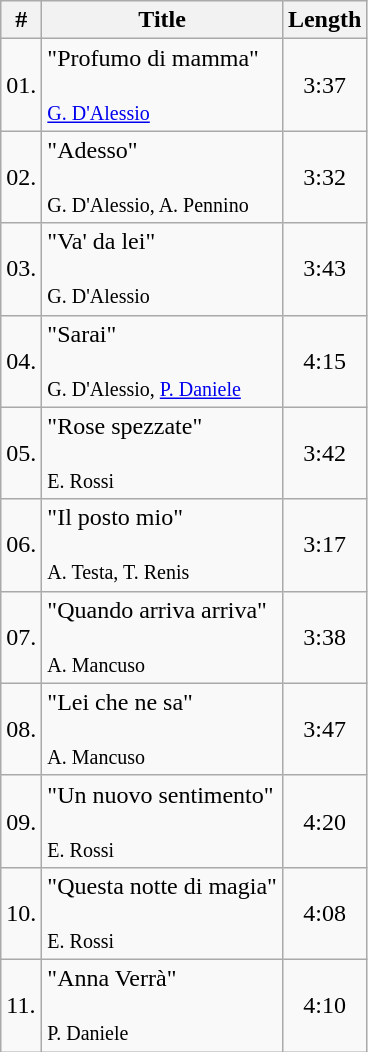<table class="wikitable">
<tr>
<th>#</th>
<th>Title</th>
<th>Length</th>
</tr>
<tr>
<td>01.</td>
<td align="left">"Profumo di mamma"<br><br><small><a href='#'>G. D'Alessio</a></small></td>
<td align="center">3:37</td>
</tr>
<tr>
<td>02.</td>
<td align="left">"Adesso"<br><br><small>G. D'Alessio, A. Pennino</small></td>
<td align="center">3:32</td>
</tr>
<tr>
<td>03.</td>
<td align="left">"Va' da lei"<br><br><small>G. D'Alessio</small></td>
<td align="center">3:43</td>
</tr>
<tr>
<td>04.</td>
<td align="left">"Sarai"  <br><br><small>G. D'Alessio, <a href='#'>P. Daniele</a></small></td>
<td align="center">4:15</td>
</tr>
<tr>
<td>05.</td>
<td align="left">"Rose spezzate"<br><br><small>E. Rossi</small></td>
<td align="center">3:42</td>
</tr>
<tr>
<td>06.</td>
<td align="left">"Il posto mio"<br><br><small>A. Testa, T. Renis</small></td>
<td align="center">3:17</td>
</tr>
<tr>
<td>07.</td>
<td align="left">"Quando arriva arriva"<br><br><small>A. Mancuso</small></td>
<td align="center">3:38</td>
</tr>
<tr>
<td>08.</td>
<td align="left">"Lei che ne sa"<br><br><small>A. Mancuso</small></td>
<td align="center">3:47</td>
</tr>
<tr>
<td>09.</td>
<td align="left">"Un nuovo sentimento"<br><br><small>E. Rossi</small></td>
<td align="center">4:20</td>
</tr>
<tr>
<td>10.</td>
<td align="left">"Questa notte di magia"<br><br><small>E. Rossi</small></td>
<td align="center">4:08</td>
</tr>
<tr>
<td>11.</td>
<td align="left">"Anna Verrà"<br><br><small>P. Daniele</small></td>
<td align="center">4:10</td>
</tr>
</table>
